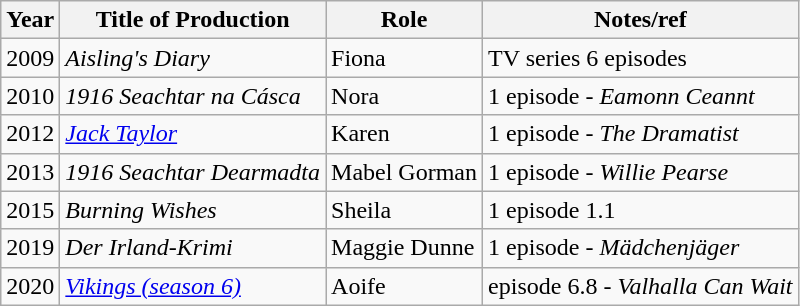<table class="wikitable">
<tr>
<th>Year</th>
<th>Title of Production</th>
<th>Role</th>
<th>Notes/ref</th>
</tr>
<tr>
<td>2009</td>
<td><em>Aisling's Diary</em></td>
<td>Fiona</td>
<td>TV series 6 episodes </td>
</tr>
<tr>
<td>2010</td>
<td><em>1916 Seachtar na Cásca</em></td>
<td>Nora</td>
<td>1 episode - <em> Eamonn Ceannt </em></td>
</tr>
<tr>
<td>2012</td>
<td><em><a href='#'>Jack Taylor</a></em></td>
<td>Karen</td>
<td>1 episode - <em>The Dramatist</em> </td>
</tr>
<tr>
<td>2013</td>
<td><em>1916 Seachtar Dearmadta</em></td>
<td>Mabel Gorman</td>
<td>1 episode - <em>Willie Pearse </em></td>
</tr>
<tr>
<td>2015</td>
<td><em>Burning Wishes</em></td>
<td>Sheila</td>
<td>1 episode 1.1</td>
</tr>
<tr>
<td>2019</td>
<td><em>Der Irland-Krimi</em></td>
<td>Maggie Dunne</td>
<td>1 episode - <em>Mädchenjäger </em></td>
</tr>
<tr>
<td>2020</td>
<td><em><a href='#'>Vikings (season 6)</a></em></td>
<td>Aoife</td>
<td>episode 6.8 - <em>Valhalla Can Wait</em></td>
</tr>
</table>
